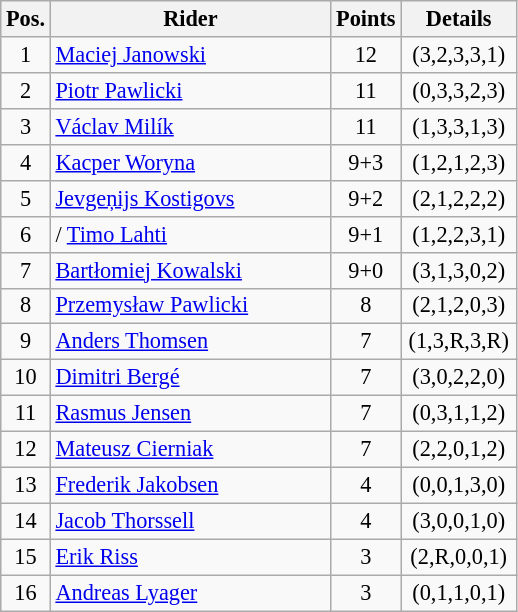<table class=wikitable style="font-size:93%; text-align:center;">
<tr>
<th width=25px>Pos.</th>
<th width=180px>Rider</th>
<th width=40px>Points</th>
<th width=70px>Details</th>
</tr>
<tr>
<td>1</td>
<td style="text-align:left;"> <a href='#'>Maciej Janowski</a></td>
<td>12</td>
<td>(3,2,3,3,1)</td>
</tr>
<tr>
<td>2</td>
<td style="text-align:left;"> <a href='#'>Piotr Pawlicki</a></td>
<td>11</td>
<td>(0,3,3,2,3)</td>
</tr>
<tr>
<td>3</td>
<td style="text-align:left;"> <a href='#'>Václav Milík</a></td>
<td>11</td>
<td>(1,3,3,1,3)</td>
</tr>
<tr>
<td>4</td>
<td style="text-align:left;"> <a href='#'>Kacper Woryna</a></td>
<td>9+3</td>
<td>(1,2,1,2,3)</td>
</tr>
<tr>
<td>5</td>
<td style="text-align:left;"> <a href='#'>Jevgeņijs Kostigovs</a></td>
<td>9+2</td>
<td>(2,1,2,2,2)</td>
</tr>
<tr>
<td>6</td>
<td style="text-align:left;">/ <a href='#'>Timo Lahti</a></td>
<td>9+1</td>
<td>(1,2,2,3,1)</td>
</tr>
<tr>
<td>7</td>
<td style="text-align:left;"> <a href='#'>Bartłomiej Kowalski</a></td>
<td>9+0</td>
<td>(3,1,3,0,2)</td>
</tr>
<tr>
<td>8</td>
<td style="text-align:left;"> <a href='#'>Przemysław Pawlicki</a></td>
<td>8</td>
<td>(2,1,2,0,3)</td>
</tr>
<tr>
<td>9</td>
<td style="text-align:left;"> <a href='#'>Anders Thomsen</a></td>
<td>7</td>
<td>(1,3,R,3,R)</td>
</tr>
<tr>
<td>10</td>
<td style="text-align:left;"> <a href='#'>Dimitri Bergé</a></td>
<td>7</td>
<td>(3,0,2,2,0)</td>
</tr>
<tr>
<td>11</td>
<td style="text-align:left;"> <a href='#'>Rasmus Jensen</a></td>
<td>7</td>
<td>(0,3,1,1,2)</td>
</tr>
<tr>
<td>12</td>
<td style="text-align:left;"> <a href='#'>Mateusz Cierniak</a></td>
<td>7</td>
<td>(2,2,0,1,2)</td>
</tr>
<tr>
<td>13</td>
<td style="text-align:left;"> <a href='#'>Frederik Jakobsen</a></td>
<td>4</td>
<td>(0,0,1,3,0)</td>
</tr>
<tr>
<td>14</td>
<td style="text-align:left;"> <a href='#'>Jacob Thorssell</a></td>
<td>4</td>
<td>(3,0,0,1,0)</td>
</tr>
<tr>
<td>15</td>
<td style="text-align:left;"> <a href='#'>Erik Riss</a></td>
<td>3</td>
<td>(2,R,0,0,1)</td>
</tr>
<tr>
<td>16</td>
<td style="text-align:left;"> <a href='#'>Andreas Lyager</a></td>
<td>3</td>
<td>(0,1,1,0,1)</td>
</tr>
</table>
